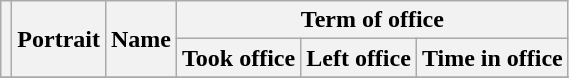<table class="wikitable" style="text-align:center">
<tr>
<th rowspan=2></th>
<th rowspan=2>Portrait</th>
<th rowspan=2>Name<br></th>
<th colspan=3>Term of office</th>
</tr>
<tr>
<th>Took office</th>
<th>Left office</th>
<th>Time in office</th>
</tr>
<tr>
</tr>
</table>
